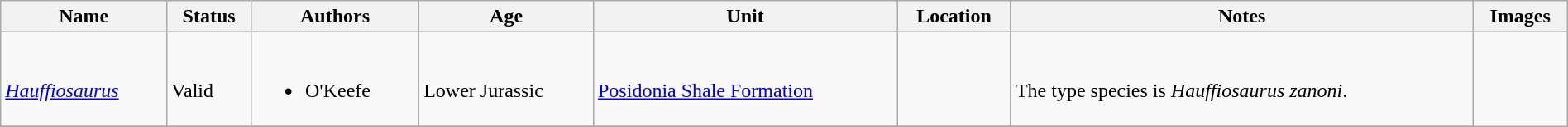<table class="wikitable sortable" align="center" width="100%">
<tr>
<th>Name</th>
<th>Status</th>
<th>Authors</th>
<th>Age</th>
<th>Unit</th>
<th>Location</th>
<th>Notes</th>
<th>Images</th>
</tr>
<tr>
<td><br><em><a href='#'>Hauffiosaurus</a></em></td>
<td><br>Valid</td>
<td><br><ul><li>O'Keefe</li></ul></td>
<td><br>Lower Jurassic</td>
<td><br><a href='#'>Posidonia Shale Formation</a></td>
<td><br></td>
<td><br>The type species is <em>Hauffiosaurus zanoni</em>.</td>
<td rowspan="47"><br></td>
</tr>
<tr>
</tr>
</table>
